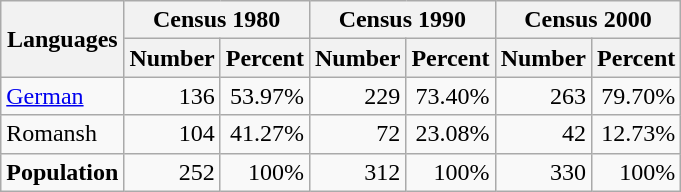<table class="wikitable">
<tr ---->
<th rowspan="2">Languages</th>
<th colspan="2">Census 1980</th>
<th colspan="2">Census 1990</th>
<th colspan="2">Census 2000</th>
</tr>
<tr ---->
<th>Number</th>
<th>Percent</th>
<th>Number</th>
<th>Percent</th>
<th>Number</th>
<th>Percent</th>
</tr>
<tr ---->
<td><a href='#'>German</a></td>
<td align=right>136</td>
<td align=right>53.97%</td>
<td align=right>229</td>
<td align=right>73.40%</td>
<td align=right>263</td>
<td align=right>79.70%</td>
</tr>
<tr ---->
<td>Romansh</td>
<td align=right>104</td>
<td align=right>41.27%</td>
<td align=right>72</td>
<td align=right>23.08%</td>
<td align=right>42</td>
<td align=right>12.73%</td>
</tr>
<tr ---->
<td><strong>Population</strong></td>
<td align=right>252</td>
<td align=right>100%</td>
<td align=right>312</td>
<td align=right>100%</td>
<td align=right>330</td>
<td align=right>100%</td>
</tr>
</table>
